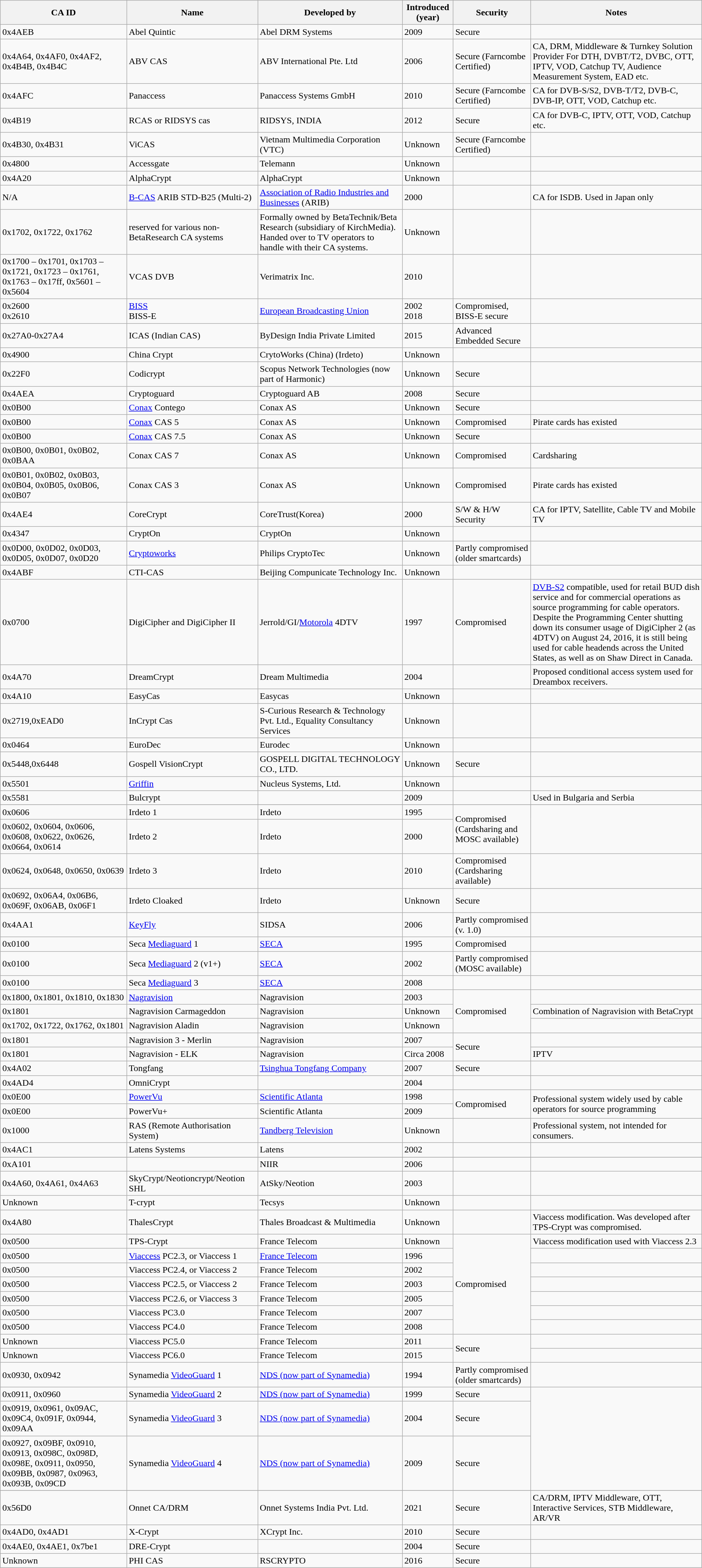<table class="wikitable">
<tr>
<th>CA ID</th>
<th>Name</th>
<th>Developed by</th>
<th>Introduced (year)</th>
<th>Security</th>
<th>Notes</th>
</tr>
<tr>
<td>0x4AEB</td>
<td>Abel Quintic</td>
<td>Abel DRM Systems</td>
<td>2009</td>
<td>Secure</td>
<td></td>
</tr>
<tr>
<td>0x4A64, 0x4AF0, 0x4AF2, 0x4B4B, 0x4B4C</td>
<td>ABV CAS</td>
<td>ABV International Pte. Ltd</td>
<td>2006</td>
<td>Secure (Farncombe Certified)</td>
<td>CA, DRM, Middleware & Turnkey Solution Provider For DTH, DVBT/T2, DVBC, OTT, IPTV, VOD, Catchup TV, Audience Measurement System, EAD etc.</td>
</tr>
<tr>
<td>0x4AFC</td>
<td>Panaccess</td>
<td>Panaccess Systems GmbH</td>
<td>2010</td>
<td>Secure (Farncombe Certified)</td>
<td>CA for DVB-S/S2, DVB-T/T2, DVB-C, DVB-IP, OTT, VOD, Catchup etc.</td>
</tr>
<tr>
<td>0x4B19</td>
<td>RCAS or RIDSYS cas</td>
<td>RIDSYS, INDIA</td>
<td>2012</td>
<td>Secure</td>
<td>CA for DVB-C, IPTV, OTT, VOD, Catchup etc.</td>
</tr>
<tr>
<td>0x4B30, 0x4B31</td>
<td>ViCAS</td>
<td>Vietnam Multimedia Corporation (VTC)</td>
<td>Unknown</td>
<td>Secure (Farncombe Certified)</td>
<td></td>
</tr>
<tr>
<td>0x4800</td>
<td>Accessgate</td>
<td>Telemann</td>
<td>Unknown</td>
<td></td>
<td></td>
</tr>
<tr>
<td>0x4A20</td>
<td>AlphaCrypt</td>
<td>AlphaCrypt</td>
<td>Unknown</td>
<td></td>
<td></td>
</tr>
<tr>
<td>N/A</td>
<td><a href='#'>B-CAS</a> ARIB STD-B25 (Multi-2)</td>
<td><a href='#'>Association of Radio Industries and Businesses</a> (ARIB)</td>
<td>2000</td>
<td></td>
<td>CA for ISDB. Used in Japan only</td>
</tr>
<tr>
<td>0x1702, 0x1722, 0x1762</td>
<td>reserved for various non-BetaResearch CA systems</td>
<td>Formally owned by BetaTechnik/Beta Research (subsidiary of KirchMedia). Handed over to TV operators to handle with their CA systems.</td>
<td>Unknown</td>
<td></td>
<td></td>
</tr>
<tr>
<td>0x1700 – 0x1701, 0x1703 – 0x1721, 0x1723 – 0x1761, 0x1763 – 0x17ff, 0x5601 – 0x5604</td>
<td>VCAS DVB</td>
<td>Verimatrix Inc.</td>
<td>2010</td>
<td></td>
<td></td>
</tr>
<tr>
<td>0x2600<br>0x2610</td>
<td><a href='#'>BISS</a><br>BISS-E</td>
<td><a href='#'>European Broadcasting Union</a></td>
<td>2002<br>2018</td>
<td>Compromised, BISS-E secure</td>
<td></td>
</tr>
<tr>
<td>0x27A0-0x27A4</td>
<td>ICAS (Indian CAS)</td>
<td>ByDesign India Private Limited</td>
<td>2015</td>
<td>Advanced Embedded Secure</td>
<td></td>
</tr>
<tr>
<td>0x4900</td>
<td>China Crypt</td>
<td>CrytoWorks (China) (Irdeto)</td>
<td>Unknown</td>
<td></td>
<td></td>
</tr>
<tr>
<td>0x22F0</td>
<td>Codicrypt</td>
<td>Scopus Network Technologies (now part of Harmonic)</td>
<td>Unknown</td>
<td>Secure</td>
<td></td>
</tr>
<tr>
<td>0x4AEA</td>
<td>Cryptoguard</td>
<td>Cryptoguard AB</td>
<td>2008</td>
<td>Secure</td>
<td></td>
</tr>
<tr>
<td>0x0B00</td>
<td><a href='#'>Conax</a> Contego</td>
<td>Conax AS</td>
<td>Unknown</td>
<td>Secure</td>
<td></td>
</tr>
<tr>
<td>0x0B00</td>
<td><a href='#'>Conax</a> CAS 5</td>
<td>Conax AS</td>
<td>Unknown</td>
<td>Compromised</td>
<td>Pirate cards has existed</td>
</tr>
<tr>
<td>0x0B00</td>
<td><a href='#'>Conax</a> CAS 7.5</td>
<td>Conax AS</td>
<td>Unknown</td>
<td>Secure</td>
<td></td>
</tr>
<tr>
<td>0x0B00, 0x0B01, 0x0B02, 0x0BAA</td>
<td>Conax CAS 7</td>
<td>Conax AS</td>
<td>Unknown</td>
<td>Compromised</td>
<td>Cardsharing</td>
</tr>
<tr>
<td>0x0B01, 0x0B02, 0x0B03, 0x0B04, 0x0B05, 0x0B06, 0x0B07</td>
<td>Conax CAS 3</td>
<td>Conax AS</td>
<td>Unknown</td>
<td>Compromised</td>
<td>Pirate cards has existed</td>
</tr>
<tr>
<td>0x4AE4</td>
<td>CoreCrypt</td>
<td>CoreTrust(Korea)</td>
<td>2000</td>
<td>S/W & H/W Security</td>
<td>CA for IPTV, Satellite, Cable TV and Mobile TV</td>
</tr>
<tr>
<td>0x4347</td>
<td>CryptOn</td>
<td>CryptOn</td>
<td>Unknown</td>
<td></td>
<td></td>
</tr>
<tr>
<td>0x0D00, 0x0D02, 0x0D03, 0x0D05, 0x0D07, 0x0D20</td>
<td><a href='#'>Cryptoworks</a></td>
<td>Philips CryptoTec</td>
<td>Unknown</td>
<td>Partly compromised (older smartcards)</td>
<td></td>
</tr>
<tr>
<td>0x4ABF</td>
<td>CTI-CAS</td>
<td>Beijing Compunicate Technology Inc.</td>
<td>Unknown</td>
<td></td>
<td></td>
</tr>
<tr>
<td>0x0700</td>
<td>DigiCipher and DigiCipher II</td>
<td>Jerrold/GI/<a href='#'>Motorola</a> 4DTV</td>
<td>1997</td>
<td>Compromised</td>
<td><a href='#'>DVB-S2</a> compatible, used for retail BUD dish service and for commercial operations as source programming for cable operators.<br>Despite the Programming Center shutting down its consumer usage of DigiCipher 2 (as 4DTV) on August 24, 2016, it is still being used for cable headends across the United States, as well as on Shaw Direct in Canada.</td>
</tr>
<tr>
<td>0x4A70</td>
<td>DreamCrypt</td>
<td>Dream Multimedia</td>
<td>2004</td>
<td></td>
<td>Proposed conditional access system used for Dreambox receivers.</td>
</tr>
<tr>
<td>0x4A10</td>
<td>EasyCas</td>
<td>Easycas</td>
<td>Unknown</td>
<td></td>
<td></td>
</tr>
<tr>
<td>0x2719,0xEAD0</td>
<td>InCrypt Cas</td>
<td>S-Curious Research & Technology Pvt. Ltd., Equality Consultancy Services</td>
<td>Unknown</td>
<td></td>
<td></td>
</tr>
<tr>
<td>0x0464</td>
<td>EuroDec</td>
<td>Eurodec</td>
<td>Unknown</td>
<td></td>
<td></td>
</tr>
<tr>
<td>0x5448,0x6448</td>
<td>Gospell VisionCrypt</td>
<td>GOSPELL DIGITAL TECHNOLOGY CO., LTD.</td>
<td>Unknown</td>
<td>Secure</td>
<td></td>
</tr>
<tr>
<td>0x5501</td>
<td><a href='#'>Griffin</a></td>
<td>Nucleus Systems, Ltd.</td>
<td>Unknown</td>
<td></td>
<td></td>
</tr>
<tr>
<td>0x5581</td>
<td>Bulcrypt</td>
<td></td>
<td>2009</td>
<td></td>
<td>Used in Bulgaria and Serbia</td>
</tr>
<tr>
</tr>
<tr>
<td>0x0606</td>
<td>Irdeto 1</td>
<td>Irdeto</td>
<td>1995</td>
<td rowspan="2">Compromised (Cardsharing and MOSC available)</td>
<td rowspan="2"></td>
</tr>
<tr>
<td>0x0602, 0x0604, 0x0606, 0x0608, 0x0622, 0x0626, 0x0664, 0x0614</td>
<td>Irdeto 2</td>
<td>Irdeto</td>
<td>2000</td>
</tr>
<tr>
<td>0x0624, 0x0648, 0x0650, 0x0639</td>
<td>Irdeto 3</td>
<td>Irdeto</td>
<td>2010</td>
<td>Compromised (Cardsharing available)</td>
<td></td>
</tr>
<tr>
<td>0x0692, 0x06A4, 0x06B6, 0x069F, 0x06AB, 0x06F1</td>
<td>Irdeto Cloaked</td>
<td>Irdeto</td>
<td>Unknown</td>
<td>Secure</td>
<td></td>
</tr>
<tr>
<td>0x4AA1</td>
<td><a href='#'>KeyFly</a></td>
<td>SIDSA</td>
<td>2006</td>
<td>Partly compromised (v. 1.0)</td>
<td></td>
</tr>
<tr>
<td>0x0100</td>
<td>Seca <a href='#'>Mediaguard</a> 1</td>
<td><a href='#'>SECA</a></td>
<td>1995</td>
<td>Compromised</td>
<td></td>
</tr>
<tr>
<td>0x0100</td>
<td>Seca <a href='#'>Mediaguard</a> 2 (v1+)</td>
<td><a href='#'>SECA</a></td>
<td>2002</td>
<td>Partly compromised (MOSC available)</td>
<td></td>
</tr>
<tr>
<td>0x0100</td>
<td>Seca <a href='#'>Mediaguard</a> 3</td>
<td><a href='#'>SECA</a></td>
<td>2008</td>
<td></td>
<td></td>
</tr>
<tr>
<td>0x1800, 0x1801, 0x1810, 0x1830</td>
<td><a href='#'>Nagravision</a></td>
<td>Nagravision</td>
<td>2003</td>
<td rowspan="3">Compromised</td>
<td></td>
</tr>
<tr>
<td>0x1801</td>
<td>Nagravision Carmageddon</td>
<td>Nagravision</td>
<td>Unknown</td>
<td>Combination of Nagravision with BetaCrypt</td>
</tr>
<tr>
<td>0x1702, 0x1722, 0x1762, 0x1801</td>
<td>Nagravision Aladin</td>
<td>Nagravision</td>
<td>Unknown</td>
<td></td>
</tr>
<tr>
<td>0x1801</td>
<td>Nagravision 3 - Merlin</td>
<td>Nagravision</td>
<td>2007</td>
<td rowspan="2">Secure</td>
<td></td>
</tr>
<tr>
<td>0x1801</td>
<td>Nagravision - ELK</td>
<td>Nagravision</td>
<td>Circa 2008</td>
<td>IPTV</td>
</tr>
<tr>
<td>0x4A02</td>
<td>Tongfang</td>
<td><a href='#'>Tsinghua Tongfang Company</a></td>
<td>2007</td>
<td>Secure</td>
<td></td>
</tr>
<tr>
<td>0x4AD4</td>
<td>OmniCrypt</td>
<td></td>
<td>2004</td>
<td></td>
<td></td>
</tr>
<tr>
<td>0x0E00</td>
<td><a href='#'>PowerVu</a></td>
<td><a href='#'>Scientific Atlanta</a></td>
<td>1998</td>
<td rowspan="2">Compromised</td>
<td rowspan="2">Professional system widely used by cable operators for source programming</td>
</tr>
<tr>
<td>0x0E00</td>
<td>PowerVu+</td>
<td>Scientific Atlanta</td>
<td>2009</td>
</tr>
<tr>
<td>0x1000</td>
<td>RAS (Remote Authorisation System)</td>
<td><a href='#'>Tandberg Television</a></td>
<td>Unknown</td>
<td></td>
<td>Professional system, not intended for consumers.</td>
</tr>
<tr>
<td>0x4AC1</td>
<td>Latens Systems</td>
<td>Latens</td>
<td>2002</td>
<td></td>
<td></td>
</tr>
<tr>
</tr>
<tr>
<td>0xA101</td>
<td></td>
<td>NIIR</td>
<td>2006</td>
<td></td>
<td></td>
</tr>
<tr>
<td>0x4A60, 0x4A61, 0x4A63</td>
<td>SkyCrypt/Neotioncrypt/Neotion SHL</td>
<td>AtSky/Neotion</td>
<td>2003</td>
<td></td>
<td></td>
</tr>
<tr>
<td>Unknown</td>
<td>T-crypt</td>
<td>Tecsys</td>
<td>Unknown</td>
<td></td>
<td></td>
</tr>
<tr>
<td>0x4A80</td>
<td>ThalesCrypt</td>
<td>Thales Broadcast & Multimedia</td>
<td>Unknown</td>
<td></td>
<td>Viaccess modification. Was developed after TPS-Crypt was compromised.</td>
</tr>
<tr>
<td>0x0500</td>
<td>TPS-Crypt</td>
<td>France Telecom</td>
<td>Unknown</td>
<td rowspan="7">Compromised</td>
<td>Viaccess modification used with Viaccess 2.3</td>
</tr>
<tr>
<td>0x0500</td>
<td><a href='#'>Viaccess</a> PC2.3, or Viaccess 1</td>
<td><a href='#'>France Telecom</a></td>
<td>1996</td>
<td></td>
</tr>
<tr>
<td>0x0500</td>
<td>Viaccess PC2.4, or Viaccess 2</td>
<td>France Telecom</td>
<td>2002</td>
<td></td>
</tr>
<tr>
<td>0x0500</td>
<td>Viaccess PC2.5, or Viaccess 2</td>
<td>France Telecom</td>
<td>2003</td>
<td></td>
</tr>
<tr>
<td>0x0500</td>
<td>Viaccess PC2.6, or Viaccess 3</td>
<td>France Telecom</td>
<td>2005</td>
<td></td>
</tr>
<tr>
<td>0x0500</td>
<td>Viaccess PC3.0</td>
<td>France Telecom</td>
<td>2007</td>
<td></td>
</tr>
<tr>
<td>0x0500</td>
<td>Viaccess PC4.0</td>
<td>France Telecom</td>
<td>2008</td>
<td></td>
</tr>
<tr>
<td>Unknown</td>
<td>Viaccess PC5.0</td>
<td>France Telecom</td>
<td>2011</td>
<td rowspan="2">Secure</td>
<td></td>
</tr>
<tr>
<td>Unknown</td>
<td>Viaccess PC6.0</td>
<td>France Telecom</td>
<td>2015</td>
<td></td>
</tr>
<tr>
<td>0x0930, 0x0942</td>
<td>Synamedia <a href='#'>VideoGuard</a> 1</td>
<td><a href='#'>NDS (now part of Synamedia)</a></td>
<td>1994</td>
<td>Partly compromised (older smartcards)</td>
<td></td>
</tr>
<tr>
<td>0x0911, 0x0960</td>
<td>Synamedia <a href='#'>VideoGuard</a> 2</td>
<td><a href='#'>NDS (now part of Synamedia)</a></td>
<td>1999</td>
<td>Secure</td>
<td rowspan="3"></td>
</tr>
<tr>
<td>0x0919, 0x0961, 0x09AC, 0x09C4, 0x091F, 0x0944, 0x09AA</td>
<td>Synamedia <a href='#'>VideoGuard</a> 3</td>
<td><a href='#'>NDS (now part of Synamedia)</a></td>
<td>2004</td>
<td>Secure</td>
</tr>
<tr>
<td>0x0927, 0x09BF, 0x0910, 0x0913, 0x098C, 0x098D, 0x098E, 0x0911, 0x0950, 0x09BB, 0x0987, 0x0963, 0x093B, 0x09CD</td>
<td>Synamedia <a href='#'>VideoGuard</a> 4</td>
<td><a href='#'>NDS (now part of Synamedia)</a></td>
<td>2009</td>
<td>Secure</td>
</tr>
<tr>
</tr>
<tr>
<td>0x56D0</td>
<td>Onnet CA/DRM</td>
<td>Onnet Systems India Pvt. Ltd.</td>
<td>2021</td>
<td>Secure</td>
<td>CA/DRM, IPTV Middleware, OTT, Interactive Services, STB Middleware, AR/VR</td>
</tr>
<tr>
<td>0x4AD0, 0x4AD1</td>
<td>X-Crypt</td>
<td>XCrypt Inc.</td>
<td>2010</td>
<td>Secure</td>
<td></td>
</tr>
<tr>
<td>0x4AE0, 0x4AE1, 0x7be1</td>
<td>DRE-Crypt</td>
<td></td>
<td>2004</td>
<td>Secure</td>
<td></td>
</tr>
<tr>
<td>Unknown</td>
<td>PHI CAS</td>
<td>RSCRYPTO</td>
<td>2016</td>
<td>Secure</td>
<td></td>
</tr>
</table>
